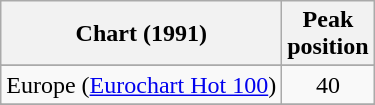<table class="wikitable sortable">
<tr>
<th>Chart (1991)</th>
<th>Peak<br>position</th>
</tr>
<tr>
</tr>
<tr>
</tr>
<tr>
</tr>
<tr>
</tr>
<tr>
<td>Europe (<a href='#'>Eurochart Hot 100</a>)</td>
<td align="center">40</td>
</tr>
<tr>
</tr>
<tr>
</tr>
<tr>
</tr>
<tr>
</tr>
<tr>
</tr>
<tr>
</tr>
<tr>
</tr>
<tr>
</tr>
<tr>
</tr>
<tr>
</tr>
</table>
